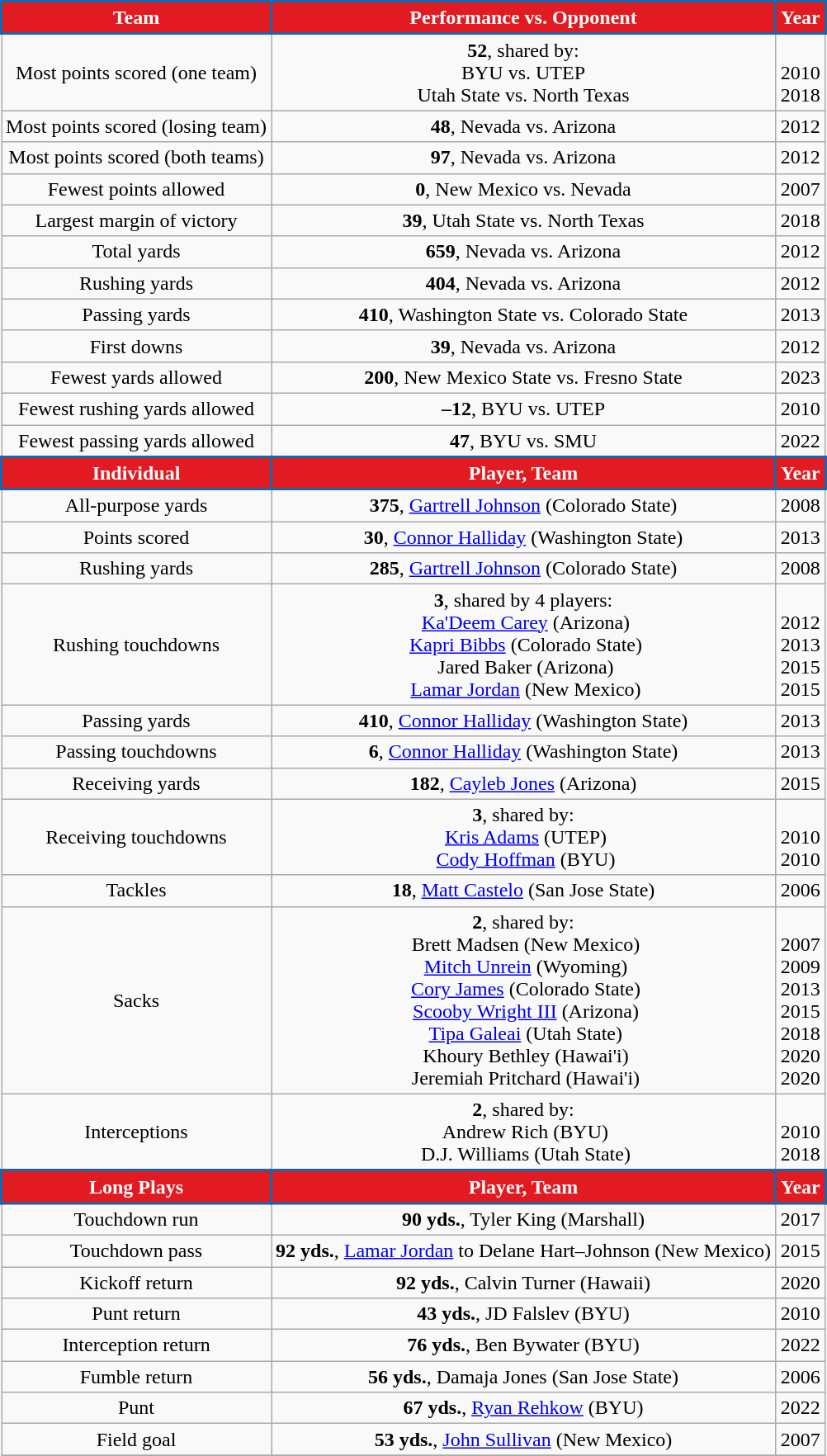<table class="wikitable" style="text-align:center;">
<tr>
<th style="background:#E21B22; color:#FFFFFF; border: 2px solid #1766A9;">Team</th>
<th style="background:#E21B22; color:#FFFFFF; border: 2px solid #1766A9;">Performance vs. Opponent</th>
<th style="background:#E21B22; color:#FFFFFF; border: 2px solid #1766A9;">Year</th>
</tr>
<tr>
<td>Most points scored (one team)</td>
<td><strong>52</strong>, shared by:<br>BYU vs. UTEP<br>Utah State vs. North Texas</td>
<td> <br>2010<br>2018</td>
</tr>
<tr>
<td>Most points scored (losing team)</td>
<td><strong>48</strong>, Nevada vs. Arizona</td>
<td>2012</td>
</tr>
<tr>
<td>Most points scored (both teams)</td>
<td><strong>97</strong>, Nevada vs. Arizona</td>
<td>2012</td>
</tr>
<tr>
<td>Fewest points allowed</td>
<td><strong>0</strong>, New Mexico vs. Nevada</td>
<td>2007</td>
</tr>
<tr>
<td>Largest margin of victory</td>
<td><strong>39</strong>, Utah State vs. North Texas</td>
<td>2018</td>
</tr>
<tr>
<td>Total yards</td>
<td><strong>659</strong>, Nevada vs. Arizona</td>
<td>2012</td>
</tr>
<tr>
<td>Rushing yards</td>
<td><strong>404</strong>, Nevada vs. Arizona</td>
<td>2012</td>
</tr>
<tr>
<td>Passing yards</td>
<td><strong>410</strong>, Washington State vs. Colorado State</td>
<td>2013</td>
</tr>
<tr>
<td>First downs</td>
<td><strong>39</strong>, Nevada vs. Arizona</td>
<td>2012</td>
</tr>
<tr>
<td>Fewest yards allowed</td>
<td><strong>200</strong>, New Mexico State vs. Fresno State</td>
<td>2023</td>
</tr>
<tr>
<td>Fewest rushing yards allowed</td>
<td><strong>–12</strong>, BYU vs. UTEP</td>
<td>2010</td>
</tr>
<tr>
<td>Fewest passing yards allowed</td>
<td><strong>47</strong>, BYU vs. SMU</td>
<td>2022</td>
</tr>
<tr>
<th style="background:#E21B22; color:#FFFFFF; border: 2px solid #1766A9;">Individual</th>
<th style="background:#E21B22; color:#FFFFFF; border: 2px solid #1766A9;">Player, Team</th>
<th style="background:#E21B22; color:#FFFFFF; border: 2px solid #1766A9;">Year</th>
</tr>
<tr>
<td>All-purpose yards</td>
<td><strong>375</strong>, <a href='#'>Gartrell Johnson</a> (Colorado State)</td>
<td>2008</td>
</tr>
<tr>
<td>Points scored</td>
<td><strong>30</strong>, <a href='#'>Connor Halliday</a> (Washington State)</td>
<td>2013</td>
</tr>
<tr>
<td>Rushing yards</td>
<td><strong>285</strong>, <a href='#'>Gartrell Johnson</a> (Colorado State)</td>
<td>2008</td>
</tr>
<tr>
<td>Rushing touchdowns</td>
<td><strong>3</strong>, shared by 4 players:<br> <a href='#'>Ka'Deem Carey</a> (Arizona)<br> <a href='#'>Kapri Bibbs</a> (Colorado State)<br> Jared Baker (Arizona)<br> <a href='#'>Lamar Jordan</a> (New Mexico)</td>
<td><br>2012<br>2013<br>2015<br>2015</td>
</tr>
<tr>
<td>Passing yards</td>
<td><strong>410</strong>, <a href='#'>Connor Halliday</a> (Washington State)</td>
<td>2013</td>
</tr>
<tr>
<td>Passing touchdowns</td>
<td><strong>6</strong>, <a href='#'>Connor Halliday</a> (Washington State)</td>
<td>2013</td>
</tr>
<tr>
<td>Receiving yards</td>
<td><strong>182</strong>, <a href='#'>Cayleb Jones</a> (Arizona)</td>
<td>2015</td>
</tr>
<tr>
<td>Receiving touchdowns</td>
<td><strong>3</strong>, shared by:<br> <a href='#'>Kris Adams</a> (UTEP)<br> <a href='#'>Cody Hoffman</a> (BYU)</td>
<td><br>2010<br>2010</td>
</tr>
<tr>
<td>Tackles</td>
<td><strong>18</strong>, <a href='#'>Matt Castelo</a> (San Jose State)</td>
<td>2006</td>
</tr>
<tr>
<td>Sacks</td>
<td><strong>2</strong>, shared by:<br> Brett Madsen (New Mexico)<br> <a href='#'>Mitch Unrein</a> (Wyoming)<br> <a href='#'>Cory James</a> (Colorado State)<br> <a href='#'>Scooby Wright III</a> (Arizona)<br> <a href='#'>Tipa Galeai</a> (Utah State)<br> Khoury Bethley (Hawai'i)<br> Jeremiah Pritchard (Hawai'i)</td>
<td><br>2007<br>2009<br>2013<br>2015<br>2018<br>2020<br>2020</td>
</tr>
<tr>
<td>Interceptions</td>
<td><strong>2</strong>, shared by:<br> Andrew Rich (BYU)<br> D.J. Williams (Utah State)</td>
<td><br>2010<br>2018</td>
</tr>
<tr>
<th style="background:#E21B22; color:#FFFFFF; border: 2px solid #1766A9;">Long Plays</th>
<th style="background:#E21B22; color:#FFFFFF; border: 2px solid #1766A9;">Player, Team</th>
<th style="background:#E21B22; color:#FFFFFF; border: 2px solid #1766A9;">Year</th>
</tr>
<tr>
<td>Touchdown run</td>
<td><strong>90 yds.</strong>, Tyler King (Marshall)</td>
<td>2017</td>
</tr>
<tr>
<td>Touchdown pass</td>
<td><strong>92 yds.</strong>, <a href='#'>Lamar Jordan</a> to Delane Hart–Johnson (New Mexico)</td>
<td>2015</td>
</tr>
<tr>
<td>Kickoff return</td>
<td><strong>92 yds.</strong>, Calvin Turner (Hawaii)</td>
<td>2020</td>
</tr>
<tr>
<td>Punt return</td>
<td><strong>43 yds.</strong>, JD Falslev (BYU)</td>
<td>2010</td>
</tr>
<tr>
<td>Interception return</td>
<td><strong>76 yds.</strong>, Ben Bywater (BYU)</td>
<td>2022</td>
</tr>
<tr>
<td>Fumble return</td>
<td><strong>56 yds.</strong>, Damaja Jones (San Jose State)</td>
<td>2006</td>
</tr>
<tr>
<td>Punt</td>
<td><strong>67 yds.</strong>, <a href='#'>Ryan Rehkow</a> (BYU)</td>
<td>2022</td>
</tr>
<tr>
<td>Field goal</td>
<td><strong>53 yds.</strong>, <a href='#'>John Sullivan</a> (New Mexico)</td>
<td>2007</td>
</tr>
<tr>
</tr>
</table>
